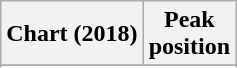<table class="wikitable sortable plainrowheaders" style="text-align:center">
<tr>
<th scope="col">Chart (2018)</th>
<th scope="col">Peak<br> position</th>
</tr>
<tr>
</tr>
<tr>
</tr>
</table>
